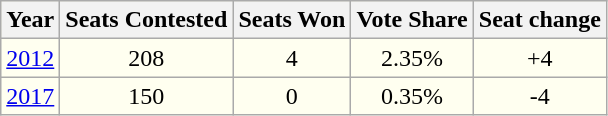<table class="wikitable sortable" style="text-align:center; background:ivory;">
<tr>
<th>Year</th>
<th>Seats Contested</th>
<th>Seats Won</th>
<th>Vote Share</th>
<th>Seat change</th>
</tr>
<tr>
<td><a href='#'>2012</a></td>
<td>208</td>
<td>4</td>
<td>2.35%</td>
<td>+4</td>
</tr>
<tr>
<td><a href='#'>2017</a></td>
<td>150</td>
<td>0</td>
<td>0.35%</td>
<td>-4</td>
</tr>
</table>
